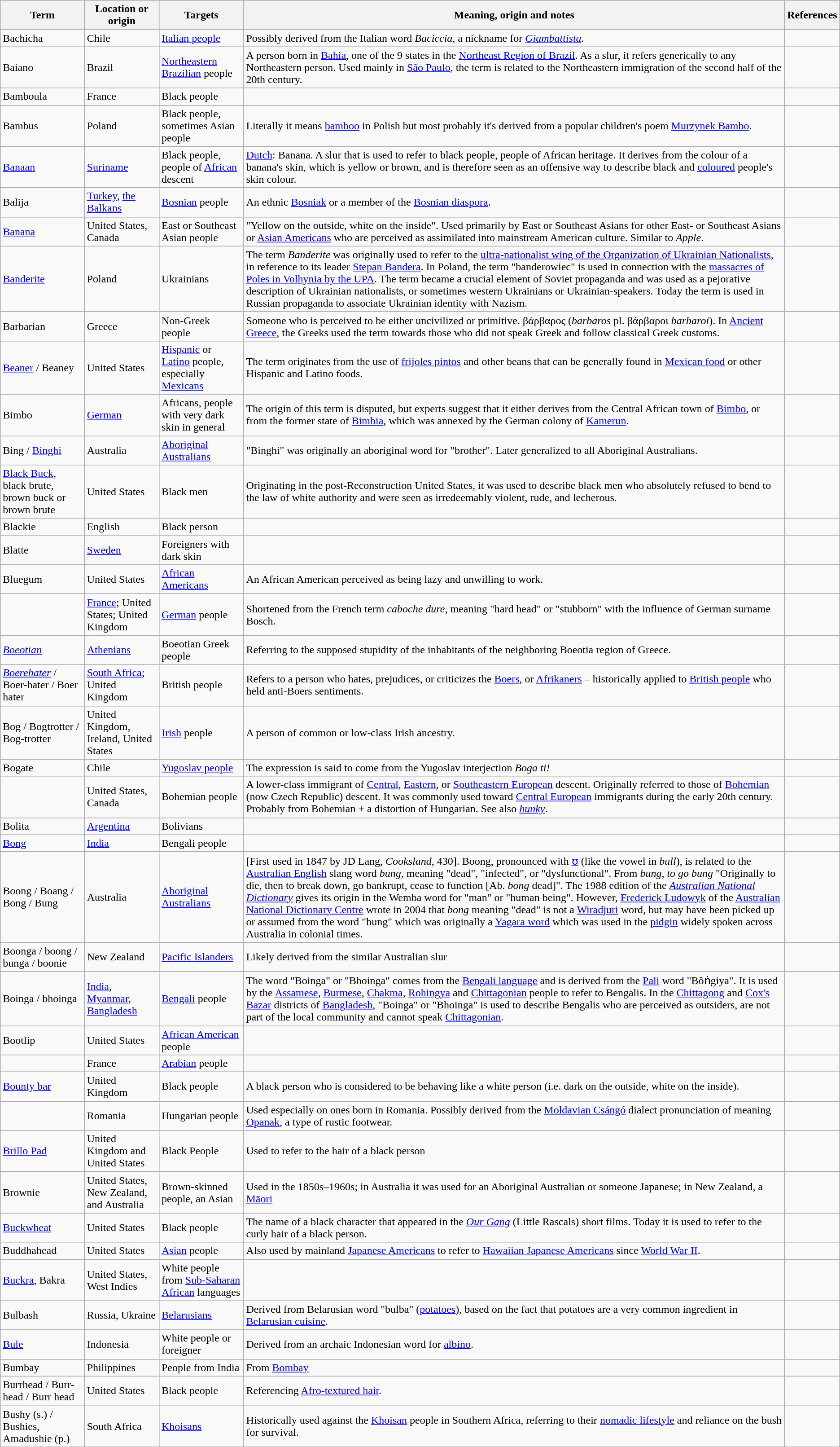<table class="wikitable">
<tr>
<th>Term</th>
<th>Location or origin</th>
<th>Targets</th>
<th>Meaning, origin and notes</th>
<th>References</th>
</tr>
<tr>
<td>Bachicha</td>
<td>Chile</td>
<td><a href='#'>Italian people</a></td>
<td>Possibly derived from the Italian word <em>Baciccia</em>, a nickname for <em><a href='#'>Giambattista</a></em>.</td>
<td></td>
</tr>
<tr>
<td>Baiano</td>
<td>Brazil</td>
<td><a href='#'>Northeastern Brazilian</a> people</td>
<td>A person born in <a href='#'>Bahia</a>, one of the 9 states in the <a href='#'>Northeast Region of Brazil</a>. As a slur, it refers generically to any Northeastern person. Used mainly in <a href='#'>São Paulo</a>, the term is related to the Northeastern immigration of the second half of the 20th century.</td>
<td></td>
</tr>
<tr>
<td>Bamboula</td>
<td>France</td>
<td>Black people</td>
<td></td>
<td></td>
</tr>
<tr>
<td>Bambus</td>
<td>Poland</td>
<td>Black people, sometimes Asian people</td>
<td>Literally it means <a href='#'>bamboo</a> in Polish but most probably it's derived from a popular children's poem <a href='#'>Murzynek Bambo</a>.</td>
<td></td>
</tr>
<tr>
<td><a href='#'>Banaan</a></td>
<td><a href='#'>Suriname</a></td>
<td>Black people, people of <a href='#'>African</a> descent</td>
<td><a href='#'>Dutch</a>: Banana. A slur that is used to refer to black people, people of African heritage. It derives from the colour of a banana's skin, which is yellow or brown, and is therefore seen as an offensive way to describe black and <a href='#'>coloured</a> people's skin colour.</td>
<td></td>
</tr>
<tr>
<td>Balija</td>
<td><a href='#'>Turkey</a>, <a href='#'>the Balkans</a></td>
<td><a href='#'>Bosnian</a> people</td>
<td>An ethnic <a href='#'>Bosniak</a> or a member of the <a href='#'>Bosnian diaspora</a>.</td>
<td></td>
</tr>
<tr>
<td><a href='#'>Banana</a></td>
<td>United States, Canada</td>
<td>East or Southeast Asian people</td>
<td>"Yellow on the outside, white on the inside". Used primarily by East or Southeast Asians for other East- or Southeast Asians or <a href='#'>Asian Americans</a> who are perceived as assimilated into mainstream American culture. Similar to <em>Apple</em>.</td>
<td></td>
</tr>
<tr>
<td><a href='#'>Banderite</a></td>
<td>Poland</td>
<td>Ukrainians</td>
<td>The term <em>Banderite</em> was originally used to refer to the <a href='#'>ultra-nationalist wing of the Organization of Ukrainian Nationalists</a>, in reference to its leader <a href='#'>Stepan Bandera</a>.  In Poland, the term "banderowiec" is used in connection with the <a href='#'>massacres of Poles in Volhynia by the UPA</a>. The term became a crucial element of Soviet propaganda and was used as a pejorative description of Ukrainian nationalists, or sometimes western Ukrainians or Ukrainian-speakers. Today the term is used in Russian propaganda to associate Ukrainian identity with Nazism.</td>
<td></td>
</tr>
<tr>
<td>Barbarian</td>
<td>Greece</td>
<td>Non-Greek people</td>
<td>Someone who is perceived to be either uncivilized or primitive. βάρβαρος (<em>barbaros</em> pl. βάρβαροι <em>barbaroi</em>). In <a href='#'>Ancient Greece</a>, the Greeks used the term towards those who did not speak Greek and follow classical Greek customs.</td>
<td></td>
</tr>
<tr>
<td><a href='#'>Beaner</a> / Beaney</td>
<td>United States</td>
<td><a href='#'>Hispanic</a> or <a href='#'>Latino</a> people, especially <a href='#'>Mexicans</a></td>
<td>The term originates from the use of <a href='#'>frijoles pintos</a> and other beans that can be generally found in <a href='#'>Mexican food</a> or other Hispanic and Latino foods.</td>
<td></td>
</tr>
<tr>
<td>Bimbo</td>
<td><a href='#'>German</a></td>
<td>Africans, people with very dark skin in general</td>
<td>The origin of this term is disputed, but experts suggest that it either derives from the Central African town of <a href='#'>Bimbo</a>, or from the former state of <a href='#'>Bimbia</a>, which was annexed by the German colony of <a href='#'>Kamerun</a>.</td>
<td></td>
</tr>
<tr>
<td>Bing / <a href='#'>Binghi</a></td>
<td>Australia</td>
<td><a href='#'>Aboriginal Australians</a></td>
<td>"Binghi" was originally an aboriginal word for "brother". Later generalized to all Aboriginal Australians.</td>
<td></td>
</tr>
<tr>
<td><a href='#'>Black Buck</a>, black brute, brown buck or brown brute</td>
<td>United States</td>
<td>Black men</td>
<td>Originating in the post-Reconstruction United States, it was used to describe black men who absolutely refused to bend to the law of white authority and were seen as irredeemably violent, rude, and lecherous.</td>
<td></td>
</tr>
<tr>
<td>Blackie</td>
<td>English</td>
<td>Black person</td>
<td></td>
<td></td>
</tr>
<tr>
<td>Blatte</td>
<td><a href='#'>Sweden</a></td>
<td>Foreigners with dark skin</td>
<td></td>
<td></td>
</tr>
<tr>
<td>Bluegum</td>
<td>United States</td>
<td><a href='#'>African Americans</a></td>
<td>An African American perceived as being lazy and unwilling to work.</td>
<td></td>
</tr>
<tr>
<td></td>
<td><a href='#'>France</a>; United States; United Kingdom</td>
<td><a href='#'>German</a> people</td>
<td>Shortened from the French term <em>caboche dure</em>, meaning "hard head" or "stubborn" with the influence of German surname Bosch.</td>
<td></td>
</tr>
<tr>
<td><em><a href='#'>Boeotian</a></em></td>
<td><a href='#'>Athenians</a></td>
<td>Boeotian Greek people</td>
<td>Referring to the supposed stupidity of the inhabitants of the neighboring Boeotia region of Greece.</td>
<td></td>
</tr>
<tr>
<td><em><a href='#'>Boerehater</a></em> / Boer-hater / Boer hater</td>
<td><a href='#'>South Africa</a>; United Kingdom</td>
<td>British people</td>
<td>Refers to a person who hates, prejudices, or criticizes the <a href='#'>Boers</a>, or <a href='#'>Afrikaners</a> – historically applied to <a href='#'>British people</a> who held anti-Boers sentiments.</td>
<td></td>
</tr>
<tr>
<td>Bog / Bogtrotter / Bog-trotter</td>
<td>United Kingdom, Ireland, United States</td>
<td><a href='#'>Irish</a> people</td>
<td>A person of common or low-class Irish ancestry.</td>
<td></td>
</tr>
<tr>
<td>Bogate</td>
<td>Chile</td>
<td><a href='#'>Yugoslav people</a></td>
<td>The expression is said to come from the Yugoslav interjection <em>Boga ti!</em></td>
<td></td>
</tr>
<tr>
<td></td>
<td>United States, Canada</td>
<td>Bohemian people</td>
<td>A lower-class immigrant of <a href='#'>Central</a>, <a href='#'>Eastern</a>, or <a href='#'>Southeastern European</a> descent. Originally referred to those of <a href='#'>Bohemian</a> (now Czech Republic) descent. It was commonly used toward <a href='#'>Central European</a> immigrants during the early 20th century. Probably from Bohemian + a distortion of Hungarian. See also <em><a href='#'>hunky</a></em>.</td>
<td></td>
</tr>
<tr>
<td>Bolita</td>
<td><a href='#'>Argentina</a></td>
<td>Bolivians</td>
<td></td>
<td></td>
</tr>
<tr>
<td><a href='#'>Bong</a></td>
<td><a href='#'>India</a></td>
<td>Bengali people</td>
<td></td>
<td></td>
</tr>
<tr>
<td>Boong / Boang / Bong / Bung</td>
<td>Australia</td>
<td><a href='#'>Aboriginal Australians</a></td>
<td>[First used in 1847 by JD Lang, <em>Cooksland</em>, 430]. Boong, pronounced with <a href='#'>ʊ</a> (like the vowel in <em>bull</em>), is related to the <a href='#'>Australian English</a> slang word <em>bung</em>, meaning "dead", "infected", or "dysfunctional". From <em>bung, to go bung</em> "Originally to die, then to break down, go bankrupt, cease to function [Ab. <em>bong</em> dead]". The 1988 edition of the  <em><a href='#'>Australian National Dictionary</a></em> gives its origin in the Wemba word for "man" or "human being". However, <a href='#'>Frederick Ludowyk</a> of the <a href='#'>Australian National Dictionary Centre</a> wrote in 2004 that <em>bong</em> meaning "dead" is not a <a href='#'>Wiradjuri</a> word, but may have been picked up or assumed from the word "bung" which was originally a <a href='#'>Yagara word</a> which was used in the <a href='#'>pidgin</a> widely spoken across Australia in colonial times.</td>
<td></td>
</tr>
<tr>
<td>Boonga / boong / bunga / boonie</td>
<td>New Zealand</td>
<td><a href='#'>Pacific Islanders</a></td>
<td>Likely derived from the similar Australian slur</td>
<td></td>
</tr>
<tr>
<td>Boinga / bhoinga</td>
<td><a href='#'>India</a>, <a href='#'>Myanmar</a>, <a href='#'>Bangladesh</a></td>
<td><a href='#'>Bengali</a> people</td>
<td>The word "Boinga" or "Bhoinga" comes from the <a href='#'>Bengali language</a> and is derived from the <a href='#'>Pali</a> word "Bôṅgiya". It is used by the <a href='#'>Assamese</a>, <a href='#'>Burmese</a>, <a href='#'>Chakma</a>, <a href='#'>Rohingya</a> and <a href='#'>Chittagonian</a> people to refer to Bengalis. In the <a href='#'>Chittagong</a> and <a href='#'>Cox's Bazar</a> districts of <a href='#'>Bangladesh</a>, "Boinga" or "Bhoinga" is used to describe Bengalis who are perceived as outsiders, are not part of the local community and cannot speak <a href='#'>Chittagonian</a>.</td>
<td></td>
</tr>
<tr>
<td>Bootlip</td>
<td>United States</td>
<td><a href='#'>African American</a> people</td>
<td></td>
<td></td>
</tr>
<tr>
<td></td>
<td>France</td>
<td><a href='#'>Arabian</a> people</td>
<td></td>
<td></td>
</tr>
<tr>
<td><a href='#'>Bounty bar</a></td>
<td>United Kingdom</td>
<td>Black people</td>
<td>A black person who is considered to be behaving like a white person (i.e. dark on the outside, white on the inside).</td>
<td></td>
</tr>
<tr>
<td></td>
<td>Romania</td>
<td>Hungarian people</td>
<td>Used especially on ones born in Romania. Possibly derived from the <a href='#'>Moldavian Csángó</a> dialect pronunciation of  meaning <a href='#'>Opanak</a>, a type of rustic footwear.</td>
<td></td>
</tr>
<tr>
<td><a href='#'>Brillo Pad</a></td>
<td>United Kingdom and United States</td>
<td>Black People</td>
<td>Used to refer to the hair of a black person</td>
<td></td>
</tr>
<tr>
<td>Brownie</td>
<td>United States, New Zealand, and Australia</td>
<td>Brown-skinned people, an Asian</td>
<td>Used in the 1850s–1960s; in Australia it was used for an Aboriginal Australian or someone Japanese; in New Zealand, a <a href='#'>Māori</a></td>
<td></td>
</tr>
<tr>
<td><a href='#'>Buckwheat</a></td>
<td>United States</td>
<td>Black people</td>
<td>The name of a black character that appeared in the <em><a href='#'>Our Gang</a></em> (Little Rascals) short films. Today it is used to refer to the curly hair of a black person.</td>
<td></td>
</tr>
<tr>
<td>Buddhahead</td>
<td>United States</td>
<td><a href='#'>Asian</a> people</td>
<td>Also used by mainland <a href='#'>Japanese Americans</a> to refer to <a href='#'>Hawaiian Japanese Americans</a> since <a href='#'>World War II</a>.</td>
<td></td>
</tr>
<tr>
<td><a href='#'>Buckra</a>, Bakra</td>
<td>United States, West Indies</td>
<td>White people from <a href='#'>Sub-Saharan African</a> languages</td>
<td></td>
<td></td>
</tr>
<tr>
<td>Bulbash</td>
<td>Russia, Ukraine</td>
<td><a href='#'>Belarusians</a></td>
<td>Derived from Belarusian word "bulba" (<a href='#'>potatoes</a>), based on the fact that potatoes are a very common ingredient in <a href='#'>Belarusian cuisine</a>.</td>
<td></td>
</tr>
<tr>
<td><a href='#'>Bule</a></td>
<td>Indonesia</td>
<td>White people or foreigner</td>
<td>Derived from an archaic Indonesian word for <a href='#'>albino</a>.</td>
<td></td>
</tr>
<tr>
<td>Bumbay</td>
<td>Philippines</td>
<td>People from India</td>
<td>From <a href='#'>Bombay</a></td>
<td></td>
</tr>
<tr>
<td>Burrhead / Burr-head / Burr head</td>
<td>United States</td>
<td>Black people</td>
<td>Referencing <a href='#'>Afro-textured hair</a>.</td>
<td></td>
</tr>
<tr>
<td>Bushy (s.) / Bushies, Amadushie (p.)</td>
<td>South Africa</td>
<td><a href='#'>Khoisans</a></td>
<td>Historically used against the <a href='#'>Khoisan</a> people in Southern Africa, referring to their <a href='#'>nomadic lifestyle</a> and reliance on the bush for survival.</td>
<td></td>
</tr>
</table>
